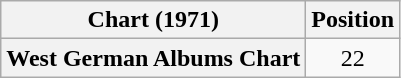<table class="wikitable plainrowheaders" style="text-align:center">
<tr>
<th scope="col">Chart (1971)</th>
<th scope="col">Position</th>
</tr>
<tr>
<th scope="row">West German Albums Chart</th>
<td>22</td>
</tr>
</table>
